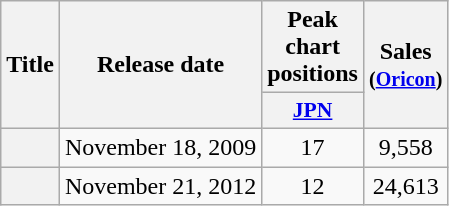<table class="wikitable plainrowheaders" style="text-align:center;">
<tr>
<th rowspan="2" scope="col">Title</th>
<th rowspan="2" scope="col">Release date</th>
<th scope="col">Peak chart positions</th>
<th rowspan="2" scope="col">Sales<br><small>(<a href='#'>Oricon</a>)</small></th>
</tr>
<tr>
<th scope="col" style="width:2.5em;font-size:90%;"><a href='#'>JPN</a><br></th>
</tr>
<tr>
<th scope="row"></th>
<td>November 18, 2009</td>
<td>17</td>
<td>9,558</td>
</tr>
<tr>
<th scope="row"></th>
<td>November 21, 2012</td>
<td>12</td>
<td>24,613</td>
</tr>
</table>
